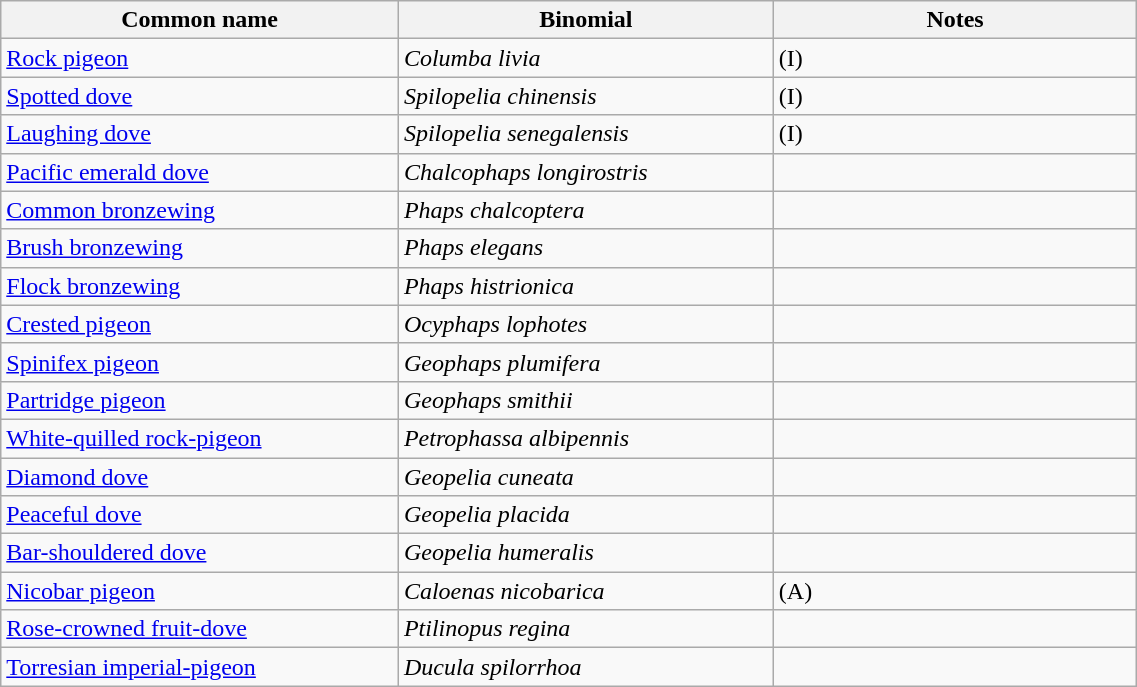<table style="width:60%;" class="wikitable">
<tr>
<th width=35%>Common name</th>
<th width=33%>Binomial</th>
<th width=32%>Notes</th>
</tr>
<tr>
<td><a href='#'>Rock pigeon</a></td>
<td><em>Columba livia</em></td>
<td>(I)</td>
</tr>
<tr>
<td><a href='#'>Spotted dove</a></td>
<td><em>Spilopelia chinensis</em></td>
<td>(I)</td>
</tr>
<tr>
<td><a href='#'>Laughing dove</a></td>
<td><em>Spilopelia senegalensis</em></td>
<td>(I)</td>
</tr>
<tr>
<td><a href='#'>Pacific emerald dove</a></td>
<td><em>Chalcophaps longirostris</em></td>
<td></td>
</tr>
<tr>
<td><a href='#'>Common bronzewing</a></td>
<td><em>Phaps chalcoptera</em></td>
<td></td>
</tr>
<tr>
<td><a href='#'>Brush bronzewing</a></td>
<td><em>Phaps elegans</em></td>
<td></td>
</tr>
<tr>
<td><a href='#'>Flock bronzewing</a></td>
<td><em>Phaps histrionica</em></td>
<td></td>
</tr>
<tr>
<td><a href='#'>Crested pigeon</a></td>
<td><em>Ocyphaps lophotes</em></td>
<td></td>
</tr>
<tr>
<td><a href='#'>Spinifex pigeon</a></td>
<td><em>Geophaps plumifera</em></td>
<td></td>
</tr>
<tr>
<td><a href='#'>Partridge pigeon</a></td>
<td><em>Geophaps smithii</em></td>
<td></td>
</tr>
<tr>
<td><a href='#'>White-quilled rock-pigeon</a></td>
<td><em>Petrophassa albipennis</em></td>
<td></td>
</tr>
<tr>
<td><a href='#'>Diamond dove</a></td>
<td><em>Geopelia cuneata</em></td>
<td></td>
</tr>
<tr>
<td><a href='#'>Peaceful dove</a></td>
<td><em>Geopelia placida</em></td>
<td></td>
</tr>
<tr>
<td><a href='#'>Bar-shouldered dove</a></td>
<td><em>Geopelia humeralis</em></td>
<td></td>
</tr>
<tr>
<td><a href='#'>Nicobar pigeon</a></td>
<td><em>Caloenas nicobarica</em></td>
<td>(A)</td>
</tr>
<tr>
<td><a href='#'>Rose-crowned fruit-dove</a></td>
<td><em>Ptilinopus regina</em></td>
<td></td>
</tr>
<tr>
<td><a href='#'>Torresian imperial-pigeon</a></td>
<td><em>Ducula spilorrhoa</em></td>
<td></td>
</tr>
</table>
